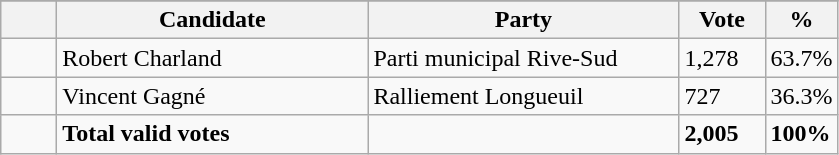<table class="wikitable">
<tr>
</tr>
<tr>
<th bgcolor="#DDDDFF" width="30px"></th>
<th bgcolor="#DDDDFF" width="200px">Candidate</th>
<th bgcolor="#DDDDFF" width="200px">Party</th>
<th bgcolor="#DDDDFF" width="50px">Vote</th>
<th bgcolor="#DDDDFF" width="30px">%</th>
</tr>
<tr>
<td> </td>
<td>Robert Charland</td>
<td>Parti municipal Rive-Sud</td>
<td>1,278</td>
<td>63.7%</td>
</tr>
<tr>
<td> </td>
<td>Vincent Gagné</td>
<td>Ralliement Longueuil</td>
<td>727</td>
<td>36.3%</td>
</tr>
<tr>
<td> </td>
<td><strong>Total valid votes</strong></td>
<td></td>
<td><strong>2,005</strong></td>
<td><strong>100%</strong></td>
</tr>
</table>
